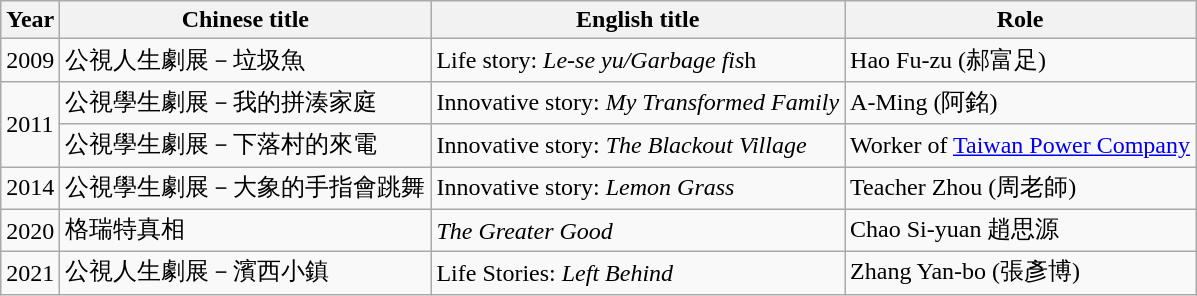<table class="wikitable">
<tr>
<th>Year</th>
<th>Chinese title</th>
<th>English title</th>
<th>Role</th>
</tr>
<tr>
<td>2009</td>
<td>公視人生劇展－垃圾魚</td>
<td>Life story: <em>Le-se yu/Garbage fis</em>h</td>
<td>Hao Fu-zu (郝富足)</td>
</tr>
<tr>
<td rowspan="2">2011</td>
<td>公視學生劇展－我的拼湊家庭</td>
<td>Innovative story: <em>My Transformed Family</em></td>
<td>A-Ming (阿銘)</td>
</tr>
<tr>
<td>公視學生劇展－下落村的來電</td>
<td>Innovative story: <em>The Blackout Village</em></td>
<td>Worker of <a href='#'>Taiwan Power Company</a></td>
</tr>
<tr>
<td>2014</td>
<td>公視學生劇展－大象的手指會跳舞</td>
<td>Innovative story: <em>Lemon Grass</em></td>
<td>Teacher Zhou (周老師)</td>
</tr>
<tr>
<td>2020</td>
<td>格瑞特真相</td>
<td><em>The Greater Good</em></td>
<td>Chao Si-yuan 趙思源</td>
</tr>
<tr>
<td>2021</td>
<td>公視人生劇展－濱西小鎮</td>
<td>Life Stories: <em>Left Behind</em></td>
<td>Zhang Yan-bo (張彥博)</td>
</tr>
</table>
